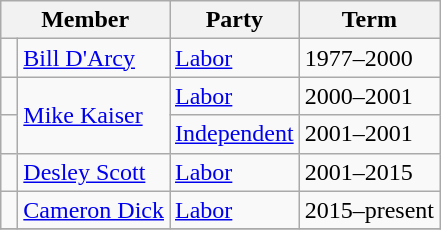<table class="wikitable">
<tr>
<th colspan="2">Member</th>
<th>Party</th>
<th>Term</th>
</tr>
<tr>
<td> </td>
<td><a href='#'>Bill D'Arcy</a></td>
<td><a href='#'>Labor</a></td>
<td>1977–2000</td>
</tr>
<tr>
<td> </td>
<td rowspan="2"><a href='#'>Mike Kaiser</a></td>
<td><a href='#'>Labor</a></td>
<td>2000–2001</td>
</tr>
<tr>
<td> </td>
<td><a href='#'>Independent</a></td>
<td>2001–2001</td>
</tr>
<tr>
<td> </td>
<td><a href='#'>Desley Scott</a></td>
<td><a href='#'>Labor</a></td>
<td>2001–2015</td>
</tr>
<tr>
<td> </td>
<td><a href='#'>Cameron Dick</a></td>
<td><a href='#'>Labor</a></td>
<td>2015–present</td>
</tr>
<tr>
</tr>
</table>
